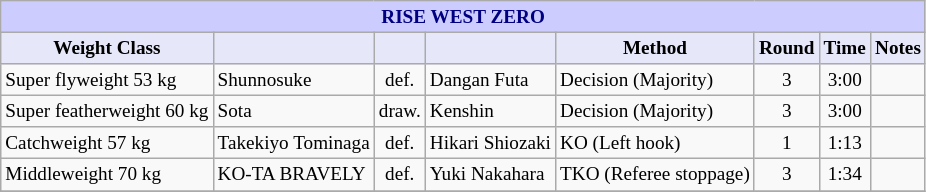<table class="wikitable" style="font-size: 80%;">
<tr>
<th colspan="8" style="background-color: #ccf; color: #000080; text-align: center;"><strong>RISE WEST ZERO</strong></th>
</tr>
<tr>
<th colspan="1" style="background-color: #E6E8FA; color: #000000; text-align: center;">Weight Class</th>
<th colspan="1" style="background-color: #E6E8FA; color: #000000; text-align: center;"></th>
<th colspan="1" style="background-color: #E6E8FA; color: #000000; text-align: center;"></th>
<th colspan="1" style="background-color: #E6E8FA; color: #000000; text-align: center;"></th>
<th colspan="1" style="background-color: #E6E8FA; color: #000000; text-align: center;">Method</th>
<th colspan="1" style="background-color: #E6E8FA; color: #000000; text-align: center;">Round</th>
<th colspan="1" style="background-color: #E6E8FA; color: #000000; text-align: center;">Time</th>
<th colspan="1" style="background-color: #E6E8FA; color: #000000; text-align: center;">Notes</th>
</tr>
<tr>
<td>Super flyweight 53 kg</td>
<td> Shunnosuke</td>
<td align="center">def.</td>
<td> Dangan Futa</td>
<td>Decision (Majority)</td>
<td align="center">3</td>
<td align="center">3:00</td>
<td></td>
</tr>
<tr>
<td>Super featherweight 60 kg</td>
<td> Sota</td>
<td align="center">draw.</td>
<td> Kenshin</td>
<td>Decision (Majority)</td>
<td align="center">3</td>
<td align="center">3:00</td>
<td></td>
</tr>
<tr>
<td>Catchweight 57 kg</td>
<td> Takekiyo Tominaga</td>
<td align="center">def.</td>
<td> Hikari Shiozaki</td>
<td>KO (Left hook)</td>
<td align="center">1</td>
<td align="center">1:13</td>
<td></td>
</tr>
<tr>
<td>Middleweight 70 kg</td>
<td> KO-TA BRAVELY</td>
<td align="center">def.</td>
<td> Yuki Nakahara</td>
<td>TKO (Referee stoppage)</td>
<td align="center">3</td>
<td align="center">1:34</td>
<td></td>
</tr>
<tr>
</tr>
</table>
